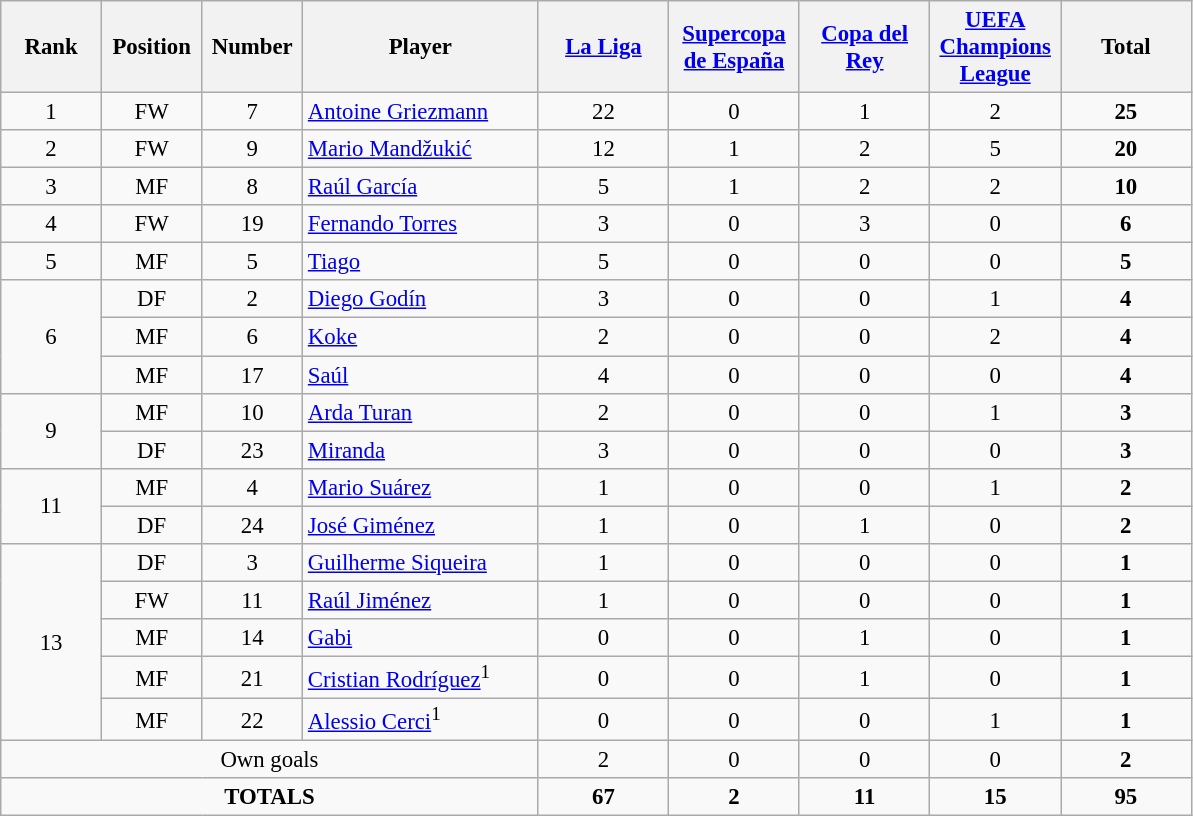<table class="wikitable" style="font-size: 95%; text-align: center">
<tr>
<th width=60>Rank</th>
<th width=60>Position</th>
<th width=60>Number</th>
<th width=150>Player</th>
<th width=80><a href='#'>La Liga</a></th>
<th width=80><a href='#'>Supercopa de España</a></th>
<th width=80><a href='#'>Copa del Rey</a></th>
<th width=80><a href='#'>UEFA Champions League</a></th>
<th width=80><strong>Total</strong></th>
</tr>
<tr>
<td>1</td>
<td>FW</td>
<td>7</td>
<td align=left> <a href='#'>Antoine Griezmann</a></td>
<td>22</td>
<td>0</td>
<td>1</td>
<td>2</td>
<td><strong>25</strong></td>
</tr>
<tr>
<td>2</td>
<td>FW</td>
<td>9</td>
<td align=left> <a href='#'>Mario Mandžukić</a></td>
<td>12</td>
<td>1</td>
<td>2</td>
<td>5</td>
<td><strong>20</strong></td>
</tr>
<tr>
<td>3</td>
<td>MF</td>
<td>8</td>
<td align=left> <a href='#'>Raúl García</a></td>
<td>5</td>
<td>1</td>
<td>2</td>
<td>2</td>
<td><strong>10</strong></td>
</tr>
<tr>
<td>4</td>
<td>FW</td>
<td>19</td>
<td align=left> <a href='#'>Fernando Torres</a></td>
<td>3</td>
<td>0</td>
<td>3</td>
<td>0</td>
<td><strong>6</strong></td>
</tr>
<tr>
<td>5</td>
<td>MF</td>
<td>5</td>
<td align=left> <a href='#'>Tiago</a></td>
<td>5</td>
<td>0</td>
<td>0</td>
<td>0</td>
<td><strong>5</strong></td>
</tr>
<tr>
<td rowspan="3">6</td>
<td>DF</td>
<td>2</td>
<td align=left> <a href='#'>Diego Godín</a></td>
<td>3</td>
<td>0</td>
<td>0</td>
<td>1</td>
<td><strong>4</strong></td>
</tr>
<tr>
<td>MF</td>
<td>6</td>
<td align=left> <a href='#'>Koke</a></td>
<td>2</td>
<td>0</td>
<td>0</td>
<td>2</td>
<td><strong>4</strong></td>
</tr>
<tr>
<td>MF</td>
<td>17</td>
<td align=left> <a href='#'>Saúl</a></td>
<td>4</td>
<td>0</td>
<td>0</td>
<td>0</td>
<td><strong>4</strong></td>
</tr>
<tr>
<td rowspan="2">9</td>
<td>MF</td>
<td>10</td>
<td align=left> <a href='#'>Arda Turan</a></td>
<td>2</td>
<td>0</td>
<td>0</td>
<td>1</td>
<td><strong>3</strong></td>
</tr>
<tr>
<td>DF</td>
<td>23</td>
<td align=left> <a href='#'>Miranda</a></td>
<td>3</td>
<td>0</td>
<td>0</td>
<td>0</td>
<td><strong>3</strong></td>
</tr>
<tr>
<td rowspan="2">11</td>
<td>MF</td>
<td>4</td>
<td align=left> <a href='#'>Mario Suárez</a></td>
<td>1</td>
<td>0</td>
<td>0</td>
<td>1</td>
<td><strong>2</strong></td>
</tr>
<tr>
<td>DF</td>
<td>24</td>
<td align=left> <a href='#'>José Giménez</a></td>
<td>1</td>
<td>0</td>
<td>1</td>
<td>0</td>
<td><strong>2</strong></td>
</tr>
<tr>
<td rowspan="5">13</td>
<td>DF</td>
<td>3</td>
<td align=left> <a href='#'>Guilherme Siqueira</a></td>
<td>1</td>
<td>0</td>
<td>0</td>
<td>0</td>
<td><strong>1</strong></td>
</tr>
<tr>
<td>FW</td>
<td>11</td>
<td align=left> <a href='#'>Raúl Jiménez</a></td>
<td>1</td>
<td>0</td>
<td>0</td>
<td>0</td>
<td><strong>1</strong></td>
</tr>
<tr>
<td>MF</td>
<td>14</td>
<td align=left> <a href='#'>Gabi</a></td>
<td>0</td>
<td>0</td>
<td>1</td>
<td>0</td>
<td><strong>1</strong></td>
</tr>
<tr>
<td>MF</td>
<td>21</td>
<td align=left> <a href='#'>Cristian Rodríguez</a><sup>1</sup></td>
<td>0</td>
<td>0</td>
<td>1</td>
<td>0</td>
<td><strong>1</strong></td>
</tr>
<tr>
<td>MF</td>
<td>22</td>
<td align=left> <a href='#'>Alessio Cerci</a><sup>1</sup></td>
<td>0</td>
<td>0</td>
<td>0</td>
<td>1</td>
<td><strong>1</strong></td>
</tr>
<tr>
<td colspan=4>Own goals</td>
<td>2</td>
<td>0</td>
<td>0</td>
<td>0</td>
<td><strong>2</strong></td>
</tr>
<tr>
<td colspan="4"><strong>TOTALS</strong></td>
<td><strong>67</strong></td>
<td><strong>2</strong></td>
<td><strong>11</strong></td>
<td><strong>15</strong></td>
<td><strong>95</strong></td>
</tr>
</table>
